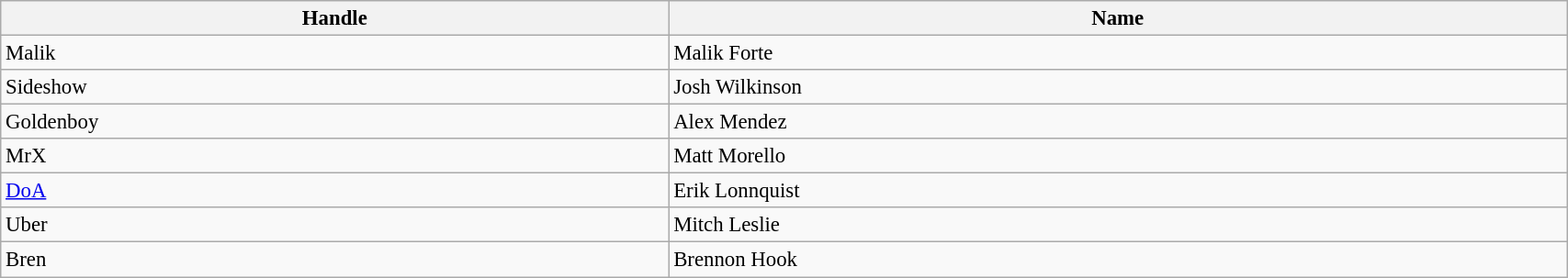<table class="wikitable" style="width:90%; font-size:95%;">
<tr>
<th scope="col">Handle</th>
<th scope="col">Name</th>
</tr>
<tr>
<td>Malik</td>
<td>Malik Forte</td>
</tr>
<tr>
<td>Sideshow</td>
<td>Josh Wilkinson</td>
</tr>
<tr>
<td>Goldenboy</td>
<td>Alex Mendez</td>
</tr>
<tr>
<td>MrX</td>
<td>Matt Morello</td>
</tr>
<tr>
<td><a href='#'>DoA</a></td>
<td>Erik Lonnquist</td>
</tr>
<tr>
<td>Uber</td>
<td>Mitch Leslie</td>
</tr>
<tr>
<td>Bren</td>
<td>Brennon Hook</td>
</tr>
</table>
